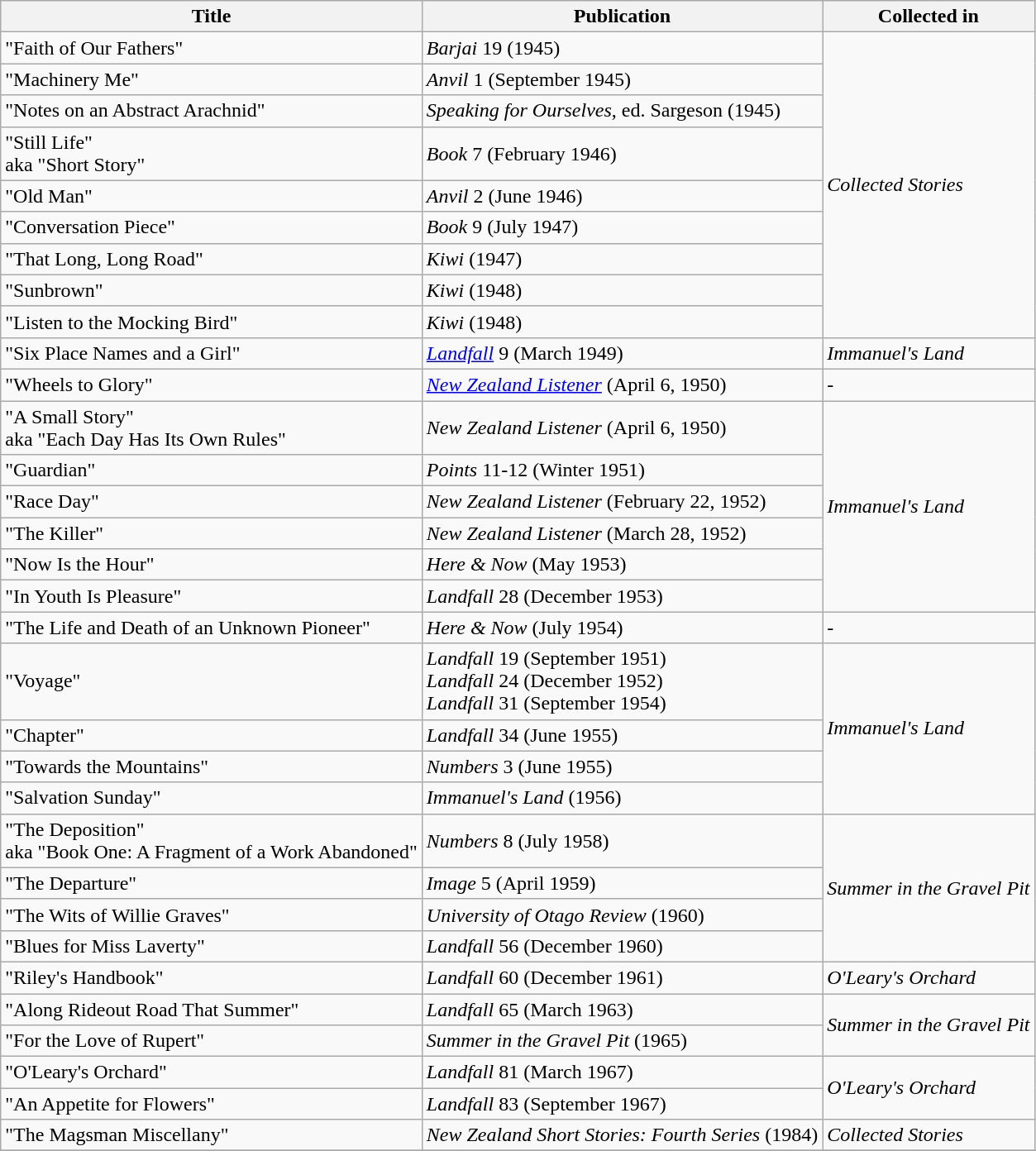<table class="wikitable">
<tr>
<th>Title</th>
<th>Publication</th>
<th>Collected in</th>
</tr>
<tr>
<td>"Faith of Our Fathers"</td>
<td><em>Barjai</em> 19 (1945)</td>
<td rowspan=9><em>Collected Stories</em></td>
</tr>
<tr>
<td>"Machinery Me"</td>
<td><em>Anvil</em> 1 (September 1945)</td>
</tr>
<tr>
<td>"Notes on an Abstract Arachnid"</td>
<td><em>Speaking for Ourselves</em>, ed. Sargeson (1945)</td>
</tr>
<tr>
<td>"Still Life"<br>aka "Short Story"</td>
<td><em>Book</em> 7 (February 1946)</td>
</tr>
<tr>
<td>"Old Man"</td>
<td><em>Anvil</em> 2 (June 1946)</td>
</tr>
<tr>
<td>"Conversation Piece"</td>
<td><em>Book</em> 9 (July 1947)</td>
</tr>
<tr>
<td>"That Long, Long Road"</td>
<td><em>Kiwi</em> (1947)</td>
</tr>
<tr>
<td>"Sunbrown"</td>
<td><em>Kiwi</em> (1948)</td>
</tr>
<tr>
<td>"Listen to the Mocking Bird"</td>
<td><em>Kiwi</em> (1948)</td>
</tr>
<tr>
<td>"Six Place Names and a Girl"</td>
<td><em><a href='#'>Landfall</a></em> 9 (March 1949)</td>
<td><em>Immanuel's Land</em></td>
</tr>
<tr>
<td>"Wheels to Glory"</td>
<td><em><a href='#'>New Zealand Listener</a></em> (April 6, 1950)</td>
<td>-</td>
</tr>
<tr>
<td>"A Small Story"<br>aka "Each Day Has Its Own Rules"</td>
<td><em>New Zealand Listener</em> (April 6, 1950)</td>
<td rowspan=6><em>Immanuel's Land</em></td>
</tr>
<tr>
<td>"Guardian"</td>
<td><em>Points</em> 11-12 (Winter 1951)</td>
</tr>
<tr>
<td>"Race Day"</td>
<td><em>New Zealand Listener</em> (February 22, 1952)</td>
</tr>
<tr>
<td>"The Killer"</td>
<td><em>New Zealand Listener</em> (March 28, 1952)</td>
</tr>
<tr>
<td>"Now Is the Hour"</td>
<td><em>Here & Now</em> (May 1953)</td>
</tr>
<tr>
<td>"In Youth Is Pleasure"</td>
<td><em>Landfall</em> 28 (December 1953)</td>
</tr>
<tr>
<td>"The Life and Death of an Unknown Pioneer"</td>
<td><em>Here & Now</em> (July 1954)</td>
<td>-</td>
</tr>
<tr>
<td>"Voyage"</td>
<td><em>Landfall</em> 19 (September 1951)<br><em>Landfall</em> 24 (December 1952)<br><em>Landfall</em> 31 (September 1954)</td>
<td rowspan=4><em>Immanuel's Land</em></td>
</tr>
<tr>
<td>"Chapter"</td>
<td><em>Landfall</em> 34 (June 1955)</td>
</tr>
<tr>
<td>"Towards the Mountains"</td>
<td><em>Numbers</em> 3 (June 1955)</td>
</tr>
<tr>
<td>"Salvation Sunday"</td>
<td><em>Immanuel's Land</em> (1956)</td>
</tr>
<tr>
<td>"The Deposition"<br>aka "Book One: A Fragment of a Work Abandoned"</td>
<td><em>Numbers</em> 8 (July 1958)</td>
<td rowspan=4><em>Summer in the Gravel Pit</em></td>
</tr>
<tr>
<td>"The Departure"</td>
<td><em>Image</em> 5 (April 1959)</td>
</tr>
<tr>
<td>"The Wits of Willie Graves"</td>
<td><em>University of Otago Review</em> (1960)</td>
</tr>
<tr>
<td>"Blues for Miss Laverty"</td>
<td><em>Landfall</em> 56 (December 1960)</td>
</tr>
<tr>
<td>"Riley's Handbook"</td>
<td><em>Landfall</em> 60 (December 1961)</td>
<td><em>O'Leary's Orchard</em></td>
</tr>
<tr>
<td>"Along Rideout Road That Summer"</td>
<td><em>Landfall</em> 65 (March 1963)</td>
<td rowspan=2><em>Summer in the Gravel Pit</em></td>
</tr>
<tr>
<td>"For the Love of Rupert"</td>
<td><em>Summer in the Gravel Pit</em> (1965)</td>
</tr>
<tr>
<td>"O'Leary's Orchard"</td>
<td><em>Landfall</em> 81 (March 1967)</td>
<td rowspan=2><em>O'Leary's Orchard</em></td>
</tr>
<tr>
<td>"An Appetite for Flowers"</td>
<td><em>Landfall</em> 83 (September 1967)</td>
</tr>
<tr>
<td>"The Magsman Miscellany"</td>
<td><em>New Zealand Short Stories: Fourth Series</em> (1984)</td>
<td><em>Collected Stories</em></td>
</tr>
<tr>
</tr>
</table>
